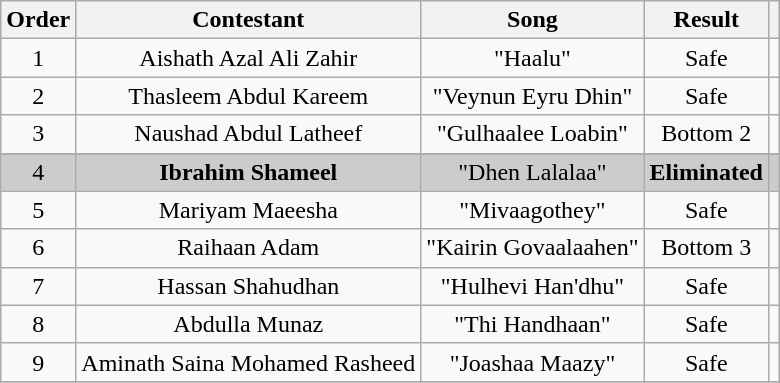<table class="wikitable" style="text-align:center;">
<tr>
<th>Order</th>
<th>Contestant</th>
<th>Song</th>
<th>Result</th>
<th></th>
</tr>
<tr>
<td>1</td>
<td>Aishath Azal Ali Zahir</td>
<td>"Haalu"</td>
<td>Safe</td>
<td></td>
</tr>
<tr>
<td>2</td>
<td>Thasleem Abdul Kareem</td>
<td>"Veynun Eyru Dhin"</td>
<td>Safe</td>
<td></td>
</tr>
<tr>
<td>3</td>
<td>Naushad Abdul Latheef</td>
<td>"Gulhaalee Loabin"</td>
<td>Bottom 2</td>
<td></td>
</tr>
<tr>
</tr>
<tr style="background:#ccc">
<td>4</td>
<td><strong>Ibrahim Shameel</strong></td>
<td>"Dhen Lalalaa"</td>
<td><strong>Eliminated</strong></td>
<td></td>
</tr>
<tr>
<td>5</td>
<td>Mariyam Maeesha</td>
<td>"Mivaagothey"</td>
<td>Safe</td>
<td></td>
</tr>
<tr>
<td>6</td>
<td>Raihaan Adam</td>
<td>"Kairin Govaalaahen"</td>
<td>Bottom 3</td>
<td></td>
</tr>
<tr>
<td>7</td>
<td>Hassan Shahudhan</td>
<td>"Hulhevi Han'dhu"</td>
<td>Safe</td>
<td></td>
</tr>
<tr>
<td>8</td>
<td>Abdulla Munaz</td>
<td>"Thi Handhaan"</td>
<td>Safe</td>
<td></td>
</tr>
<tr>
<td>9</td>
<td>Aminath Saina Mohamed Rasheed</td>
<td>"Joashaa Maazy"</td>
<td>Safe</td>
<td></td>
</tr>
<tr>
</tr>
</table>
